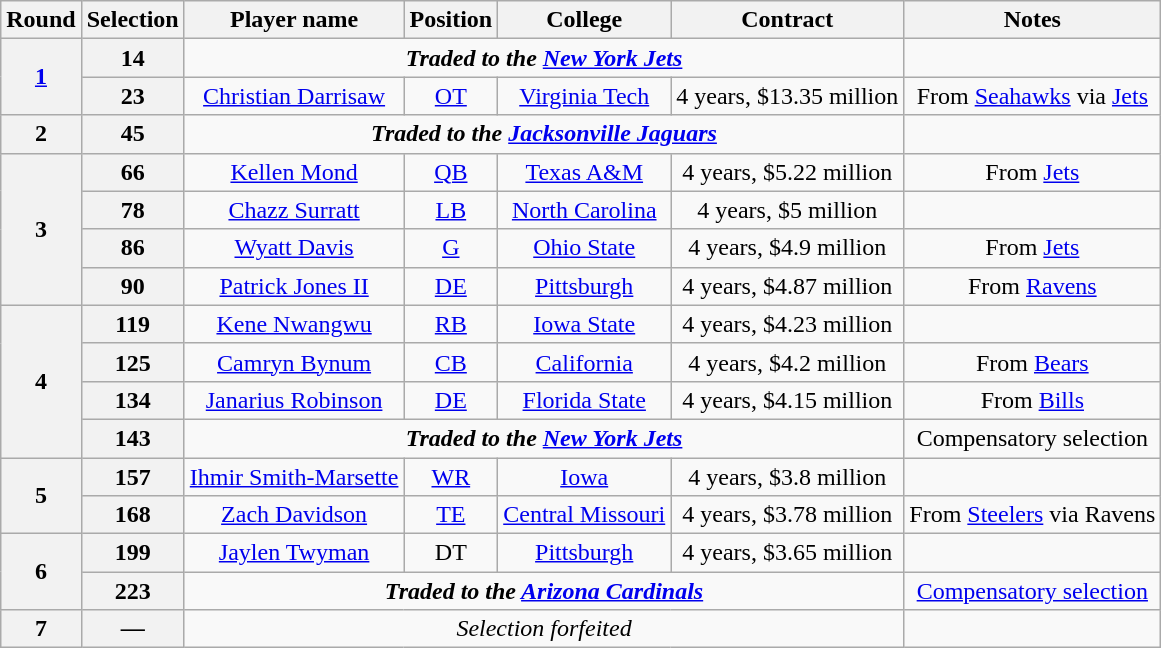<table class="wikitable" style="text-align:center">
<tr>
<th>Round</th>
<th>Selection</th>
<th>Player name</th>
<th>Position</th>
<th>College</th>
<th>Contract</th>
<th>Notes</th>
</tr>
<tr>
<th rowspan="2"><a href='#'>1</a></th>
<th>14</th>
<td colspan="4"><strong><em>Traded to the <a href='#'>New York Jets</a></em></strong></td>
<td></td>
</tr>
<tr>
<th>23</th>
<td><a href='#'>Christian Darrisaw</a></td>
<td><a href='#'>OT</a></td>
<td><a href='#'>Virginia Tech</a></td>
<td>4 years, $13.35 million</td>
<td>From <a href='#'>Seahawks</a> via <a href='#'>Jets</a></td>
</tr>
<tr>
<th>2</th>
<th>45</th>
<td colspan="4"><strong><em>Traded to the <a href='#'>Jacksonville Jaguars</a></em></strong></td>
<td></td>
</tr>
<tr>
<th rowspan="4">3</th>
<th>66</th>
<td><a href='#'>Kellen Mond</a></td>
<td><a href='#'>QB</a></td>
<td><a href='#'>Texas A&M</a></td>
<td>4 years, $5.22 million</td>
<td>From <a href='#'>Jets</a></td>
</tr>
<tr>
<th>78</th>
<td><a href='#'>Chazz Surratt</a></td>
<td><a href='#'>LB</a></td>
<td><a href='#'>North Carolina</a></td>
<td>4 years, $5 million</td>
<td></td>
</tr>
<tr>
<th>86</th>
<td><a href='#'>Wyatt Davis</a></td>
<td><a href='#'>G</a></td>
<td><a href='#'>Ohio State</a></td>
<td>4 years, $4.9 million</td>
<td>From <a href='#'>Jets</a></td>
</tr>
<tr>
<th>90</th>
<td><a href='#'>Patrick Jones II</a></td>
<td><a href='#'>DE</a></td>
<td><a href='#'>Pittsburgh</a></td>
<td>4 years, $4.87 million</td>
<td>From <a href='#'>Ravens</a></td>
</tr>
<tr>
<th rowspan="4">4</th>
<th>119</th>
<td><a href='#'>Kene Nwangwu</a></td>
<td><a href='#'>RB</a></td>
<td><a href='#'>Iowa State</a></td>
<td>4 years, $4.23 million</td>
<td></td>
</tr>
<tr>
<th>125</th>
<td><a href='#'>Camryn Bynum</a></td>
<td><a href='#'>CB</a></td>
<td><a href='#'>California</a></td>
<td>4 years, $4.2 million</td>
<td>From <a href='#'>Bears</a></td>
</tr>
<tr>
<th>134</th>
<td><a href='#'>Janarius Robinson</a></td>
<td><a href='#'>DE</a></td>
<td><a href='#'>Florida State</a></td>
<td>4 years, $4.15 million</td>
<td>From <a href='#'>Bills</a></td>
</tr>
<tr>
<th>143</th>
<td colspan="4"><strong><em>Traded to the <a href='#'>New York Jets</a></em></strong></td>
<td>Compensatory selection</td>
</tr>
<tr>
<th rowspan="2">5</th>
<th>157</th>
<td><a href='#'>Ihmir Smith-Marsette</a></td>
<td><a href='#'>WR</a></td>
<td><a href='#'>Iowa</a></td>
<td>4 years, $3.8 million</td>
<td></td>
</tr>
<tr>
<th>168</th>
<td><a href='#'>Zach Davidson</a></td>
<td><a href='#'>TE</a></td>
<td><a href='#'>Central Missouri</a></td>
<td>4 years, $3.78 million</td>
<td>From <a href='#'>Steelers</a> via Ravens</td>
</tr>
<tr>
<th rowspan="2">6</th>
<th>199</th>
<td><a href='#'>Jaylen Twyman</a></td>
<td>DT</td>
<td><a href='#'>Pittsburgh</a></td>
<td>4 years, $3.65 million</td>
<td></td>
</tr>
<tr>
<th>223</th>
<td colspan="4"><strong><em>Traded to the <a href='#'>Arizona Cardinals</a></em></strong></td>
<td><a href='#'>Compensatory selection</a></td>
</tr>
<tr>
<th>7</th>
<th>—</th>
<td colspan="4"><em>Selection forfeited</em></td>
<td></td>
</tr>
</table>
